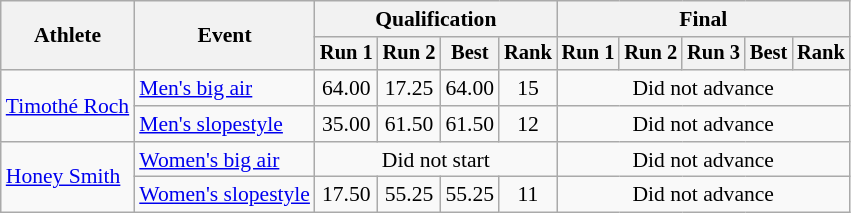<table class="wikitable" style="font-size:90%">
<tr>
<th rowspan=2>Athlete</th>
<th rowspan=2>Event</th>
<th colspan=4>Qualification</th>
<th colspan=5>Final</th>
</tr>
<tr style="font-size:95%">
<th>Run 1</th>
<th>Run 2</th>
<th>Best</th>
<th>Rank</th>
<th>Run 1</th>
<th>Run 2</th>
<th>Run 3</th>
<th>Best</th>
<th>Rank</th>
</tr>
<tr align=center>
<td align=left rowspan=2><a href='#'>Timothé Roch</a></td>
<td align=left><a href='#'>Men's big air</a></td>
<td>64.00</td>
<td>17.25</td>
<td>64.00</td>
<td>15</td>
<td colspan=5>Did not advance</td>
</tr>
<tr align=center>
<td align=left><a href='#'>Men's slopestyle</a></td>
<td>35.00</td>
<td>61.50</td>
<td>61.50</td>
<td>12</td>
<td colspan=5>Did not advance</td>
</tr>
<tr align=center>
<td align=left rowspan=2><a href='#'>Honey Smith</a></td>
<td align=left><a href='#'>Women's big air</a></td>
<td colspan=4>Did not start</td>
<td colspan=5>Did not advance</td>
</tr>
<tr align=center>
<td align=left><a href='#'>Women's slopestyle</a></td>
<td>17.50</td>
<td>55.25</td>
<td>55.25</td>
<td>11</td>
<td colspan=5>Did not advance</td>
</tr>
</table>
